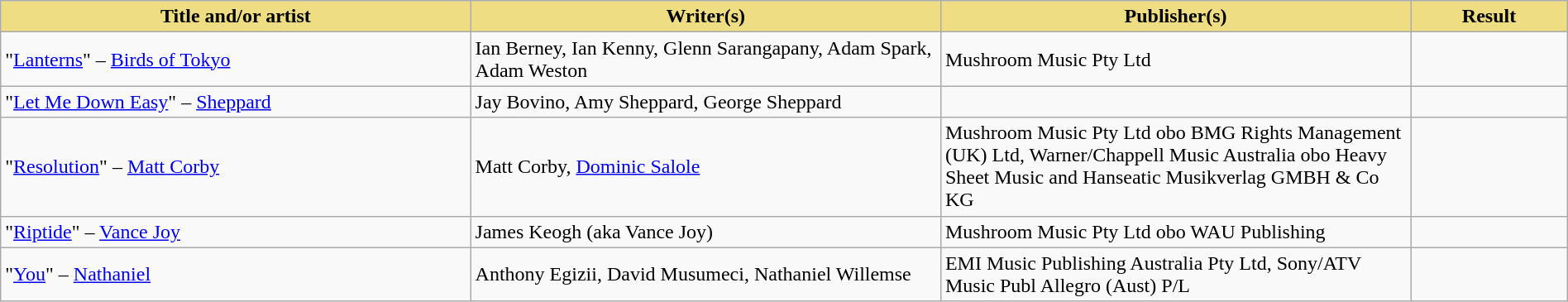<table class="wikitable" width=100%>
<tr>
<th style="width:30%;background:#EEDD82;">Title and/or artist</th>
<th style="width:30%;background:#EEDD82;">Writer(s)</th>
<th style="width:30%;background:#EEDD82;">Publisher(s)</th>
<th style="width:10%;background:#EEDD82;">Result</th>
</tr>
<tr>
<td>"<a href='#'>Lanterns</a>" – <a href='#'>Birds of Tokyo</a></td>
<td>Ian Berney, Ian Kenny, Glenn Sarangapany, Adam Spark, Adam Weston</td>
<td>Mushroom Music Pty Ltd</td>
<td></td>
</tr>
<tr>
<td>"<a href='#'>Let Me Down Easy</a>" – <a href='#'>Sheppard</a></td>
<td>Jay Bovino, Amy Sheppard, George Sheppard</td>
<td></td>
<td></td>
</tr>
<tr>
<td>"<a href='#'>Resolution</a>" – <a href='#'>Matt Corby</a></td>
<td>Matt Corby, <a href='#'>Dominic Salole</a></td>
<td>Mushroom Music Pty Ltd obo BMG Rights Management (UK) Ltd, Warner/Chappell Music Australia obo Heavy Sheet Music and Hanseatic Musikverlag GMBH & Co KG</td>
<td></td>
</tr>
<tr>
<td>"<a href='#'>Riptide</a>" – <a href='#'>Vance Joy</a></td>
<td>James Keogh (aka Vance Joy)</td>
<td>Mushroom Music Pty Ltd obo WAU Publishing</td>
<td></td>
</tr>
<tr>
<td>"<a href='#'>You</a>" – <a href='#'>Nathaniel</a></td>
<td>Anthony Egizii, David Musumeci, Nathaniel Willemse</td>
<td>EMI Music Publishing Australia Pty Ltd, Sony/ATV Music Publ Allegro (Aust) P/L</td>
<td></td>
</tr>
</table>
